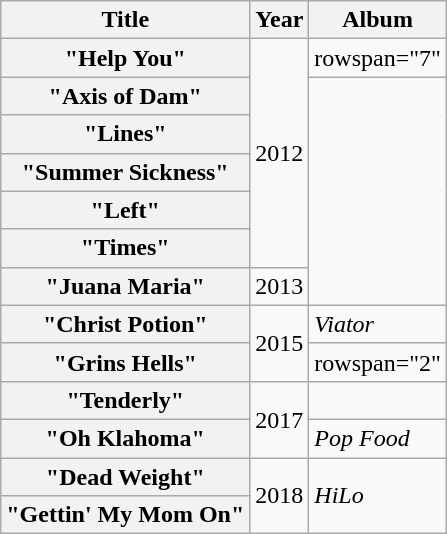<table class="wikitable plainrowheaders">
<tr>
<th>Title</th>
<th>Year</th>
<th>Album</th>
</tr>
<tr>
<th scope="row">"Help You"</th>
<td rowspan="6">2012</td>
<td>rowspan="7" </td>
</tr>
<tr>
<th scope="row">"Axis of Dam"</th>
</tr>
<tr>
<th scope="row">"Lines"</th>
</tr>
<tr>
<th scope="row">"Summer Sickness"</th>
</tr>
<tr>
<th scope="row">"Left"</th>
</tr>
<tr>
<th scope="row">"Times"</th>
</tr>
<tr>
<th scope="row">"Juana Maria"</th>
<td>2013</td>
</tr>
<tr>
<th scope="row">"Christ Potion"</th>
<td rowspan="2">2015</td>
<td><em>Viator</em></td>
</tr>
<tr>
<th scope="row">"Grins Hells"</th>
<td>rowspan="2" </td>
</tr>
<tr>
<th scope="row">"Tenderly"</th>
<td rowspan="2">2017</td>
</tr>
<tr>
<th scope="row">"Oh Klahoma"</th>
<td><em>Pop Food</em></td>
</tr>
<tr>
<th scope="row">"Dead Weight"</th>
<td rowspan="2">2018</td>
<td rowspan="2"><em>HiLo</em></td>
</tr>
<tr>
<th scope="row">"Gettin' My Mom On"</th>
</tr>
</table>
